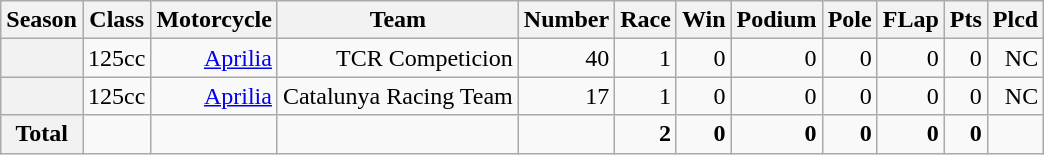<table class="wikitable">
<tr>
<th>Season</th>
<th>Class</th>
<th>Motorcycle</th>
<th>Team</th>
<th>Number</th>
<th>Race</th>
<th>Win</th>
<th>Podium</th>
<th>Pole</th>
<th>FLap</th>
<th>Pts</th>
<th>Plcd</th>
</tr>
<tr align="right">
<th></th>
<td>125cc</td>
<td><a href='#'>Aprilia</a></td>
<td>TCR Competicion</td>
<td>40</td>
<td>1</td>
<td>0</td>
<td>0</td>
<td>0</td>
<td>0</td>
<td>0</td>
<td>NC</td>
</tr>
<tr align="right">
<th></th>
<td>125cc</td>
<td><a href='#'>Aprilia</a></td>
<td>Catalunya Racing Team</td>
<td>17</td>
<td>1</td>
<td>0</td>
<td>0</td>
<td>0</td>
<td>0</td>
<td>0</td>
<td>NC</td>
</tr>
<tr align="right">
<th>Total</th>
<td></td>
<td></td>
<td></td>
<td></td>
<td><strong>2</strong></td>
<td><strong>0</strong></td>
<td><strong>0</strong></td>
<td><strong>0</strong></td>
<td><strong>0</strong></td>
<td><strong>0</strong></td>
<td></td>
</tr>
</table>
